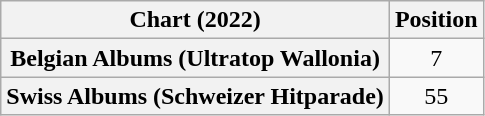<table class="wikitable sortable plainrowheaders" style="text-align:center">
<tr>
<th scope="col">Chart (2022)</th>
<th scope="col">Position</th>
</tr>
<tr>
<th scope="row">Belgian Albums (Ultratop Wallonia)</th>
<td>7</td>
</tr>
<tr>
<th scope="row">Swiss Albums (Schweizer Hitparade)</th>
<td>55</td>
</tr>
</table>
